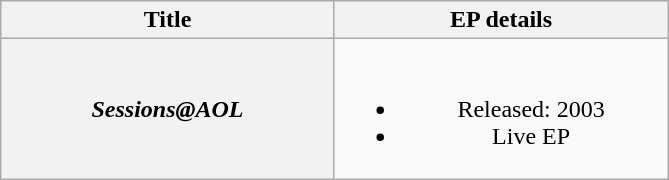<table class="wikitable plainrowheaders" style="text-align:center;">
<tr>
<th width="215">Title</th>
<th width="215">EP details</th>
</tr>
<tr>
<th scope="row"><em>Sessions@AOL</em></th>
<td><br><ul><li>Released: 2003</li><li>Live EP</li></ul></td>
</tr>
</table>
